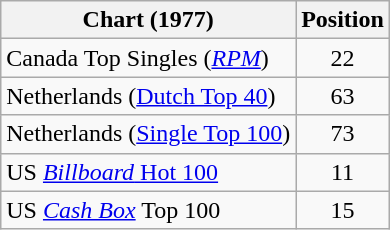<table class="wikitable sortable">
<tr>
<th>Chart (1977)</th>
<th>Position</th>
</tr>
<tr>
<td>Canada Top Singles (<em><a href='#'>RPM</a></em>)</td>
<td align="center">22</td>
</tr>
<tr>
<td>Netherlands (<a href='#'>Dutch Top 40</a>)</td>
<td align="center">63</td>
</tr>
<tr>
<td>Netherlands (<a href='#'>Single Top 100</a>)</td>
<td align="center">73</td>
</tr>
<tr>
<td>US <a href='#'><em>Billboard</em> Hot 100</a></td>
<td align="center">11</td>
</tr>
<tr>
<td>US <em><a href='#'>Cash Box</a></em> Top 100</td>
<td align="center">15</td>
</tr>
</table>
